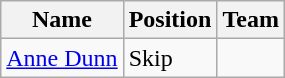<table class="wikitable">
<tr>
<th><strong>Name</strong></th>
<th><strong>Position</strong></th>
<th><strong>Team</strong></th>
</tr>
<tr>
<td><a href='#'>Anne Dunn</a></td>
<td>Skip</td>
<td></td>
</tr>
</table>
